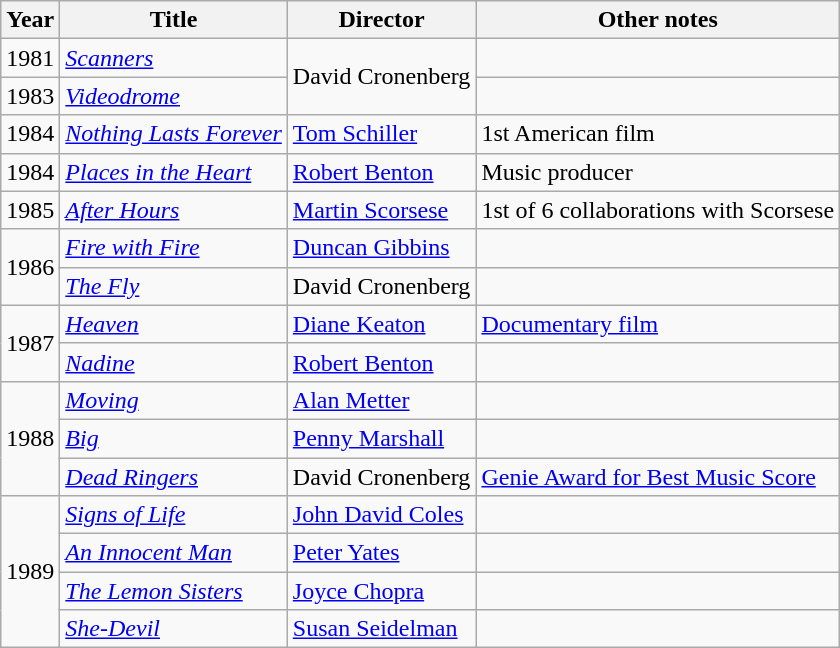<table class="wikitable sortable">
<tr>
<th>Year</th>
<th>Title</th>
<th>Director</th>
<th class="unsortable">Other notes</th>
</tr>
<tr>
<td>1981</td>
<td><em><a href='#'>Scanners</a></em></td>
<td rowspan="2">David Cronenberg</td>
<td></td>
</tr>
<tr>
<td>1983</td>
<td><em><a href='#'>Videodrome</a></em></td>
<td></td>
</tr>
<tr>
<td>1984</td>
<td><em><a href='#'>Nothing Lasts Forever</a></em></td>
<td><a href='#'>Tom Schiller</a></td>
<td>1st American film</td>
</tr>
<tr>
<td>1984</td>
<td><em><a href='#'>Places in the Heart</a></em></td>
<td><a href='#'>Robert Benton</a></td>
<td>Music producer</td>
</tr>
<tr>
<td>1985</td>
<td><em><a href='#'>After Hours</a></em></td>
<td><a href='#'>Martin Scorsese</a></td>
<td>1st of 6 collaborations with Scorsese</td>
</tr>
<tr>
<td rowspan="2">1986</td>
<td><em><a href='#'>Fire with Fire</a></em></td>
<td><a href='#'>Duncan Gibbins</a></td>
<td></td>
</tr>
<tr>
<td><em><a href='#'>The Fly</a></em></td>
<td>David Cronenberg</td>
<td></td>
</tr>
<tr>
<td rowspan="2">1987</td>
<td><a href='#'><em>Heaven</em></a></td>
<td><a href='#'>Diane Keaton</a></td>
<td><a href='#'>Documentary film</a></td>
</tr>
<tr>
<td><em><a href='#'>Nadine</a></em></td>
<td><a href='#'>Robert Benton</a></td>
<td></td>
</tr>
<tr>
<td rowspan="3">1988</td>
<td><em><a href='#'>Moving</a></em></td>
<td><a href='#'>Alan Metter</a></td>
<td></td>
</tr>
<tr>
<td><em><a href='#'>Big</a></em></td>
<td><a href='#'>Penny Marshall</a></td>
<td></td>
</tr>
<tr>
<td><em><a href='#'>Dead Ringers</a></em></td>
<td>David Cronenberg</td>
<td><a href='#'>Genie Award for Best Music Score</a></td>
</tr>
<tr>
<td rowspan="4">1989</td>
<td><em><a href='#'>Signs of Life</a></em></td>
<td><a href='#'>John David Coles</a></td>
<td></td>
</tr>
<tr>
<td><em><a href='#'>An Innocent Man</a></em></td>
<td><a href='#'>Peter Yates</a></td>
<td></td>
</tr>
<tr>
<td><em><a href='#'>The Lemon Sisters</a></em></td>
<td><a href='#'>Joyce Chopra</a></td>
<td></td>
</tr>
<tr>
<td><em><a href='#'>She-Devil</a></em></td>
<td><a href='#'>Susan Seidelman</a></td>
<td></td>
</tr>
</table>
